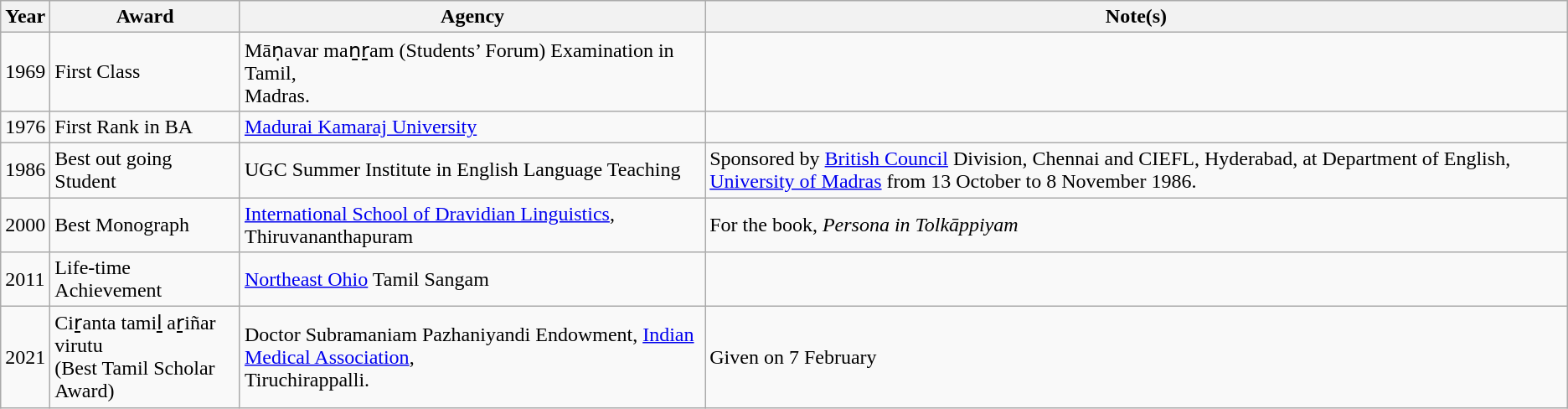<table class="wikitable">
<tr>
<th>Year</th>
<th>Award</th>
<th>Agency</th>
<th>Note(s)</th>
</tr>
<tr>
<td>1969</td>
<td>First Class</td>
<td>Māṇavar maṉṟam (Students’ Forum) Examination in Tamil,<br>Madras.</td>
<td></td>
</tr>
<tr>
<td>1976</td>
<td>First Rank in BA</td>
<td><a href='#'>Madurai Kamaraj University</a></td>
<td></td>
</tr>
<tr>
<td>1986</td>
<td>Best out going Student</td>
<td>UGC Summer Institute in English Language Teaching</td>
<td>Sponsored by <a href='#'>British Council</a> Division, Chennai and CIEFL, Hyderabad, at Department of English, <a href='#'>University of Madras</a> from 13 October to 8 November 1986.</td>
</tr>
<tr>
<td>2000</td>
<td>Best Monograph</td>
<td><a href='#'>International School of Dravidian Linguistics</a>, Thiruvananthapuram</td>
<td>For the book, <em>Persona in Tolkāppiyam</em></td>
</tr>
<tr>
<td>2011</td>
<td>Life-time Achievement</td>
<td><a href='#'>Northeast Ohio</a> Tamil Sangam</td>
<td></td>
</tr>
<tr>
<td>2021</td>
<td>Ciṟanta tamiḻ aṟiñar virutu<br>(Best Tamil Scholar Award)</td>
<td>Doctor Subramaniam Pazhaniyandi Endowment, <a href='#'>Indian Medical Association</a>,<br>Tiruchirappalli.</td>
<td>Given on  7 February</td>
</tr>
</table>
